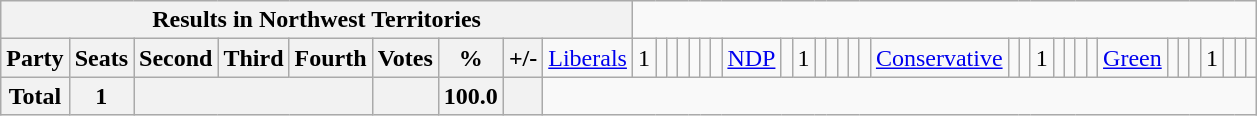<table class="wikitable">
<tr>
<th colspan=10>Results in Northwest Territories</th>
</tr>
<tr>
<th colspan=2>Party</th>
<th>Seats</th>
<th>Second</th>
<th>Third</th>
<th>Fourth</th>
<th>Votes</th>
<th>%</th>
<th>+/-<br></th>
<td><a href='#'>Liberals</a></td>
<td align="right">1</td>
<td align="right"></td>
<td align="right"></td>
<td align="right"></td>
<td align="right"></td>
<td align="right"></td>
<td align="right"><br></td>
<td><a href='#'>NDP</a></td>
<td align="right"></td>
<td align="right">1</td>
<td align="right"></td>
<td align="right"></td>
<td align="right"></td>
<td align="right"></td>
<td align="right"><br></td>
<td><a href='#'>Conservative</a></td>
<td align="right"></td>
<td align="right"></td>
<td align="right">1</td>
<td align="right"></td>
<td align="right"></td>
<td align="right"></td>
<td align="right"><br></td>
<td><a href='#'>Green</a></td>
<td align="right"></td>
<td align="right"></td>
<td align="right"></td>
<td align="right">1</td>
<td align="right"></td>
<td align="right"></td>
<td align="right"></td>
</tr>
<tr>
<th colspan="2">Total</th>
<th>1</th>
<th colspan="3"></th>
<th></th>
<th>100.0</th>
<th></th>
</tr>
</table>
